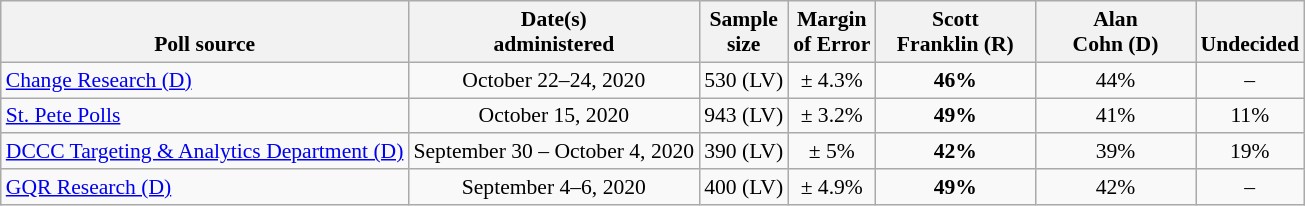<table class="wikitable" style="font-size:90%;text-align:center;">
<tr valign=bottom>
<th>Poll source</th>
<th>Date(s)<br>administered</th>
<th>Sample<br>size</th>
<th>Margin<br>of Error</th>
<th style="width:100px;">Scott<br>Franklin (R)</th>
<th style="width:100px;">Alan<br>Cohn (D)</th>
<th>Undecided</th>
</tr>
<tr>
<td style="text-align:left;"><a href='#'>Change Research (D)</a></td>
<td>October 22–24, 2020</td>
<td>530 (LV)</td>
<td>± 4.3%</td>
<td><strong>46%</strong></td>
<td>44%</td>
<td>–</td>
</tr>
<tr>
<td style="text-align:left;"><a href='#'>St. Pete Polls</a></td>
<td>October 15, 2020</td>
<td>943 (LV)</td>
<td>± 3.2%</td>
<td><strong>49%</strong></td>
<td>41%</td>
<td>11%</td>
</tr>
<tr>
<td style="text-align:left;"><a href='#'>DCCC Targeting & Analytics Department (D)</a></td>
<td>September 30 – October 4, 2020</td>
<td>390 (LV)</td>
<td>± 5%</td>
<td><strong>42%</strong></td>
<td>39%</td>
<td>19%</td>
</tr>
<tr>
<td style="text-align:left;"><a href='#'>GQR Research (D)</a></td>
<td>September 4–6, 2020</td>
<td>400 (LV)</td>
<td>± 4.9%</td>
<td><strong>49%</strong></td>
<td>42%</td>
<td>–</td>
</tr>
</table>
